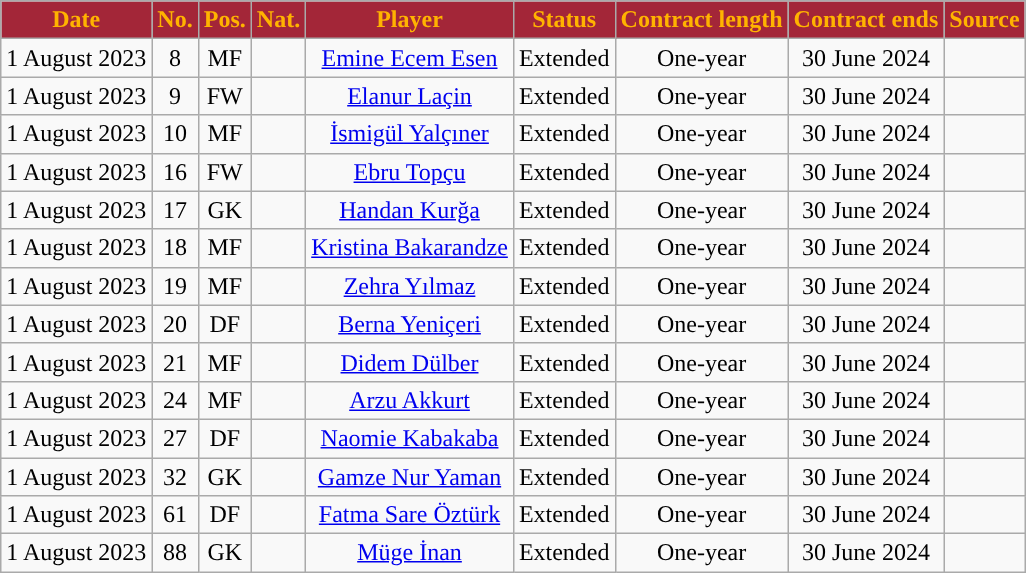<table class="wikitable plainrowheaders sortable" style="text-align: center;">
<tr>
<th style="background:#A32638; color:#FFB300; ">Date</th>
<th style="background:#A32638; color:#FFB300; ">No.</th>
<th style="background:#A32638; color:#FFB300; ">Pos.</th>
<th style="background:#A32638; color:#FFB300; ">Nat.</th>
<th style="background:#A32638; color:#FFB300; ">Player</th>
<th style="background:#A32638; color:#FFB300; ">Status</th>
<th style="background:#A32638; color:#FFB300; ">Contract length</th>
<th style="background:#A32638; color:#FFB300; ">Contract ends</th>
<th style="background:#A32638; color:#FFB300; ">Source</th>
</tr>
<tr>
<td>1 August 2023</td>
<td align=center>8</td>
<td align=center>MF</td>
<td align=center></td>
<td><a href='#'>Emine Ecem Esen</a></td>
<td>Extended</td>
<td>One-year</td>
<td>30 June 2024</td>
<td></td>
</tr>
<tr>
<td>1 August 2023</td>
<td align=center>9</td>
<td align=center>FW</td>
<td align=center></td>
<td><a href='#'>Elanur Laçin</a></td>
<td>Extended</td>
<td>One-year</td>
<td>30 June 2024</td>
<td></td>
</tr>
<tr>
<td>1 August 2023</td>
<td align=center>10</td>
<td align=center>MF</td>
<td align=center></td>
<td><a href='#'>İsmigül Yalçıner</a></td>
<td>Extended</td>
<td>One-year</td>
<td>30 June 2024</td>
<td></td>
</tr>
<tr>
<td>1 August 2023</td>
<td align=center>16</td>
<td align=center>FW</td>
<td align=center></td>
<td><a href='#'>Ebru Topçu</a></td>
<td>Extended</td>
<td>One-year</td>
<td>30 June 2024</td>
<td></td>
</tr>
<tr>
<td>1 August 2023</td>
<td align=center>17</td>
<td align=center>GK</td>
<td align=center></td>
<td><a href='#'>Handan Kurğa</a></td>
<td>Extended</td>
<td>One-year</td>
<td>30 June 2024</td>
<td></td>
</tr>
<tr>
<td>1 August 2023</td>
<td align=center>18</td>
<td align=center>MF</td>
<td align=center></td>
<td><a href='#'>Kristina Bakarandze</a></td>
<td>Extended</td>
<td>One-year</td>
<td>30 June 2024</td>
<td></td>
</tr>
<tr>
<td>1 August 2023</td>
<td align=center>19</td>
<td align=center>MF</td>
<td align=center></td>
<td><a href='#'>Zehra Yılmaz</a></td>
<td>Extended</td>
<td>One-year</td>
<td>30 June 2024</td>
<td></td>
</tr>
<tr>
<td>1 August 2023</td>
<td align=center>20</td>
<td align=center>DF</td>
<td align=center></td>
<td><a href='#'>Berna Yeniçeri</a></td>
<td>Extended</td>
<td>One-year</td>
<td>30 June 2024</td>
<td></td>
</tr>
<tr>
<td>1 August 2023</td>
<td align=center>21</td>
<td align=center>MF</td>
<td align=center></td>
<td><a href='#'>Didem Dülber</a></td>
<td>Extended</td>
<td>One-year</td>
<td>30 June 2024</td>
<td></td>
</tr>
<tr>
<td>1 August 2023</td>
<td align=center>24</td>
<td align=center>MF</td>
<td align=center></td>
<td><a href='#'>Arzu Akkurt</a></td>
<td>Extended</td>
<td>One-year</td>
<td>30 June 2024</td>
<td></td>
</tr>
<tr>
<td>1 August 2023</td>
<td align=center>27</td>
<td align=center>DF</td>
<td align=center></td>
<td><a href='#'>Naomie Kabakaba</a></td>
<td>Extended</td>
<td>One-year</td>
<td>30 June 2024</td>
<td></td>
</tr>
<tr>
<td>1 August 2023</td>
<td align=center>32</td>
<td align=center>GK</td>
<td align=center></td>
<td><a href='#'>Gamze Nur Yaman</a></td>
<td>Extended</td>
<td>One-year</td>
<td>30 June 2024</td>
<td></td>
</tr>
<tr>
<td>1 August 2023</td>
<td align=center>61</td>
<td align=center>DF</td>
<td align=center></td>
<td><a href='#'>Fatma Sare Öztürk</a></td>
<td>Extended</td>
<td>One-year</td>
<td>30 June 2024</td>
<td></td>
</tr>
<tr>
<td>1 August 2023</td>
<td align=center>88</td>
<td align=center>GK</td>
<td align=center></td>
<td><a href='#'>Müge İnan</a></td>
<td>Extended</td>
<td>One-year</td>
<td>30 June 2024</td>
<td></td>
</tr>
</table>
